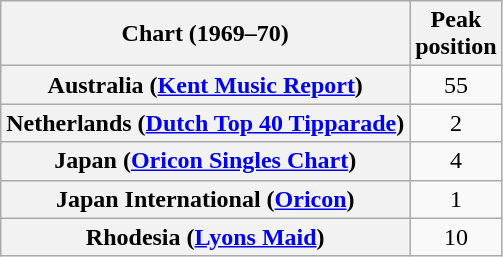<table class="wikitable sortable plainrowheaders" style="text-align:center">
<tr>
<th>Chart (1969–70)</th>
<th>Peak<br>position</th>
</tr>
<tr>
<th scope="row">Australia (<a href='#'>Kent Music Report</a>)</th>
<td>55</td>
</tr>
<tr>
<th scope="row">Netherlands (<a href='#'>Dutch Top 40 Tipparade</a>)</th>
<td>2</td>
</tr>
<tr>
<th scope="row">Japan (<a href='#'>Oricon Singles Chart</a>)</th>
<td>4</td>
</tr>
<tr>
<th scope="row">Japan International (<a href='#'>Oricon</a>)</th>
<td>1</td>
</tr>
<tr>
<th scope="row">Rhodesia (<a href='#'>Lyons Maid</a>)</th>
<td>10</td>
</tr>
</table>
